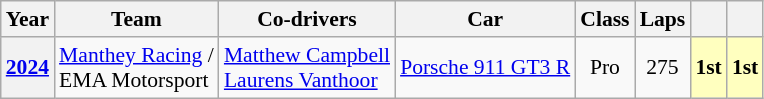<table class="wikitable" style="font-size:90%">
<tr>
<th>Year</th>
<th>Team</th>
<th>Co-drivers</th>
<th>Car</th>
<th>Class</th>
<th>Laps</th>
<th></th>
<th></th>
</tr>
<tr style="text-align:center;">
<th><a href='#'>2024</a></th>
<td align="left"nowrap> <a href='#'>Manthey Racing</a> /<br> EMA Motorsport</td>
<td align="left"nowrap> <a href='#'>Matthew Campbell</a><br> <a href='#'>Laurens Vanthoor</a></td>
<td align="left"nowrap><a href='#'>Porsche 911 GT3 R</a></td>
<td>Pro</td>
<td>275</td>
<td style="background:#ffffbf;"><strong>1st</strong></td>
<td style="background:#ffffbf;"><strong>1st</strong></td>
</tr>
</table>
